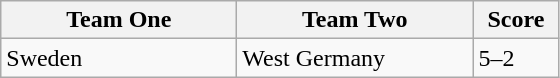<table class="wikitable">
<tr>
<th width=150>Team One</th>
<th width=150>Team Two</th>
<th width=50>Score</th>
</tr>
<tr>
<td>Sweden</td>
<td>West Germany</td>
<td>5–2</td>
</tr>
</table>
